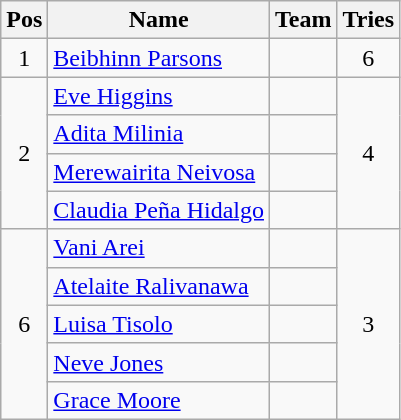<table class="wikitable" style="text-align:center">
<tr>
<th>Pos</th>
<th>Name</th>
<th>Team</th>
<th>Tries</th>
</tr>
<tr>
<td>1</td>
<td align="left"><a href='#'>Beibhinn Parsons</a></td>
<td align="left"></td>
<td>6</td>
</tr>
<tr>
<td rowspan=4>2</td>
<td align="left"><a href='#'>Eve Higgins</a></td>
<td align="left"></td>
<td rowspan=4>4</td>
</tr>
<tr>
<td align="left"><a href='#'>Adita Milinia</a></td>
<td align="left"></td>
</tr>
<tr>
<td align="left"><a href='#'>Merewairita Neivosa</a></td>
<td align="left"></td>
</tr>
<tr>
<td align="left"><a href='#'>Claudia Peña Hidalgo</a></td>
<td align="left"></td>
</tr>
<tr>
<td rowspan=5>6</td>
<td align="left"><a href='#'>Vani Arei</a></td>
<td align="left"></td>
<td rowspan=5>3</td>
</tr>
<tr>
<td align="left"><a href='#'>Atelaite Ralivanawa</a></td>
<td align="left"></td>
</tr>
<tr>
<td align="left"><a href='#'>Luisa Tisolo</a></td>
<td align="left"></td>
</tr>
<tr>
<td align="left"><a href='#'>Neve Jones</a></td>
<td align="left"></td>
</tr>
<tr>
<td align="left"><a href='#'>Grace Moore</a></td>
<td align="left"></td>
</tr>
</table>
